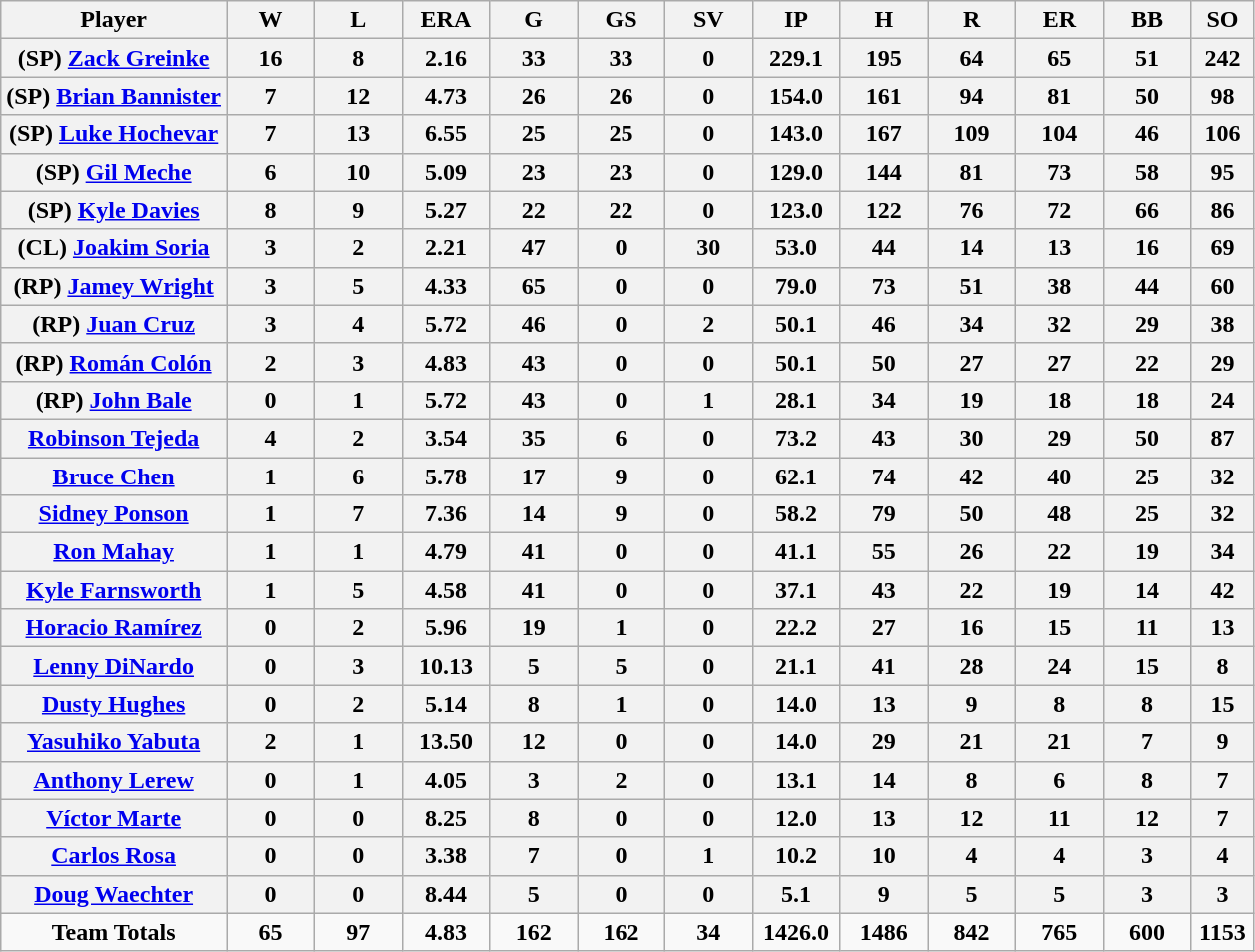<table class= "wikitable">
<tr>
<th bgcolor="#DDDDFF" width="18%">Player</th>
<th bgcolor="#DDDDFF" width="7%">W</th>
<th bgcolor="#DDDDFF" width="7%">L</th>
<th bgcolor="#DDDDFF" width="7%">ERA</th>
<th bgcolor="#DDDDFF" width="7%">G</th>
<th bgcolor="#DDDDFF" width="7%">GS</th>
<th bgcolor="#DDDDFF" width="7%">SV</th>
<th bgcolor="#DDDDFF" width="7%">IP</th>
<th bgcolor="#DDDDFF" width="7%">H</th>
<th bgcolor="#DDDDFF" width="7%">R</th>
<th bgcolor="#DDDDFF" width="7%">ER</th>
<th bgcolor="#DDDDFF" width="7%">BB</th>
<th bgcolor="#DDDDFF" width="7%">SO</th>
</tr>
<tr>
<th>(SP) <a href='#'>Zack Greinke</a></th>
<th>16</th>
<th>8</th>
<th>2.16</th>
<th>33</th>
<th>33</th>
<th>0</th>
<th>229.1</th>
<th>195</th>
<th>64</th>
<th>65</th>
<th>51</th>
<th>242</th>
</tr>
<tr>
<th>(SP) <a href='#'>Brian Bannister</a></th>
<th>7</th>
<th>12</th>
<th>4.73</th>
<th>26</th>
<th>26</th>
<th>0</th>
<th>154.0</th>
<th>161</th>
<th>94</th>
<th>81</th>
<th>50</th>
<th>98</th>
</tr>
<tr>
<th>(SP) <a href='#'>Luke Hochevar</a></th>
<th>7</th>
<th>13</th>
<th>6.55</th>
<th>25</th>
<th>25</th>
<th>0</th>
<th>143.0</th>
<th>167</th>
<th>109</th>
<th>104</th>
<th>46</th>
<th>106</th>
</tr>
<tr>
<th>(SP) <a href='#'>Gil Meche</a></th>
<th>6</th>
<th>10</th>
<th>5.09</th>
<th>23</th>
<th>23</th>
<th>0</th>
<th>129.0</th>
<th>144</th>
<th>81</th>
<th>73</th>
<th>58</th>
<th>95</th>
</tr>
<tr>
<th>(SP) <a href='#'>Kyle Davies</a></th>
<th>8</th>
<th>9</th>
<th>5.27</th>
<th>22</th>
<th>22</th>
<th>0</th>
<th>123.0</th>
<th>122</th>
<th>76</th>
<th>72</th>
<th>66</th>
<th>86</th>
</tr>
<tr>
<th>(CL) <a href='#'>Joakim Soria</a></th>
<th>3</th>
<th>2</th>
<th>2.21</th>
<th>47</th>
<th>0</th>
<th>30</th>
<th>53.0</th>
<th>44</th>
<th>14</th>
<th>13</th>
<th>16</th>
<th>69</th>
</tr>
<tr>
<th>(RP) <a href='#'>Jamey Wright</a></th>
<th>3</th>
<th>5</th>
<th>4.33</th>
<th>65</th>
<th>0</th>
<th>0</th>
<th>79.0</th>
<th>73</th>
<th>51</th>
<th>38</th>
<th>44</th>
<th>60</th>
</tr>
<tr>
<th>(RP) <a href='#'>Juan Cruz</a></th>
<th>3</th>
<th>4</th>
<th>5.72</th>
<th>46</th>
<th>0</th>
<th>2</th>
<th>50.1</th>
<th>46</th>
<th>34</th>
<th>32</th>
<th>29</th>
<th>38</th>
</tr>
<tr>
<th>(RP) <a href='#'>Román Colón</a></th>
<th>2</th>
<th>3</th>
<th>4.83</th>
<th>43</th>
<th>0</th>
<th>0</th>
<th>50.1</th>
<th>50</th>
<th>27</th>
<th>27</th>
<th>22</th>
<th>29</th>
</tr>
<tr>
<th>(RP) <a href='#'>John Bale</a></th>
<th>0</th>
<th>1</th>
<th>5.72</th>
<th>43</th>
<th>0</th>
<th>1</th>
<th>28.1</th>
<th>34</th>
<th>19</th>
<th>18</th>
<th>18</th>
<th>24</th>
</tr>
<tr>
<th><a href='#'>Robinson Tejeda</a></th>
<th>4</th>
<th>2</th>
<th>3.54</th>
<th>35</th>
<th>6</th>
<th>0</th>
<th>73.2</th>
<th>43</th>
<th>30</th>
<th>29</th>
<th>50</th>
<th>87</th>
</tr>
<tr>
<th><a href='#'>Bruce Chen</a></th>
<th>1</th>
<th>6</th>
<th>5.78</th>
<th>17</th>
<th>9</th>
<th>0</th>
<th>62.1</th>
<th>74</th>
<th>42</th>
<th>40</th>
<th>25</th>
<th>32</th>
</tr>
<tr>
<th><a href='#'>Sidney Ponson</a></th>
<th>1</th>
<th>7</th>
<th>7.36</th>
<th>14</th>
<th>9</th>
<th>0</th>
<th>58.2</th>
<th>79</th>
<th>50</th>
<th>48</th>
<th>25</th>
<th>32</th>
</tr>
<tr>
<th><a href='#'>Ron Mahay</a></th>
<th>1</th>
<th>1</th>
<th>4.79</th>
<th>41</th>
<th>0</th>
<th>0</th>
<th>41.1</th>
<th>55</th>
<th>26</th>
<th>22</th>
<th>19</th>
<th>34</th>
</tr>
<tr>
<th><a href='#'>Kyle Farnsworth</a></th>
<th>1</th>
<th>5</th>
<th>4.58</th>
<th>41</th>
<th>0</th>
<th>0</th>
<th>37.1</th>
<th>43</th>
<th>22</th>
<th>19</th>
<th>14</th>
<th>42</th>
</tr>
<tr>
<th><a href='#'>Horacio Ramírez</a></th>
<th>0</th>
<th>2</th>
<th>5.96</th>
<th>19</th>
<th>1</th>
<th>0</th>
<th>22.2</th>
<th>27</th>
<th>16</th>
<th>15</th>
<th>11</th>
<th>13</th>
</tr>
<tr>
<th><a href='#'>Lenny DiNardo</a></th>
<th>0</th>
<th>3</th>
<th>10.13</th>
<th>5</th>
<th>5</th>
<th>0</th>
<th>21.1</th>
<th>41</th>
<th>28</th>
<th>24</th>
<th>15</th>
<th>8</th>
</tr>
<tr>
<th><a href='#'>Dusty Hughes</a></th>
<th>0</th>
<th>2</th>
<th>5.14</th>
<th>8</th>
<th>1</th>
<th>0</th>
<th>14.0</th>
<th>13</th>
<th>9</th>
<th>8</th>
<th>8</th>
<th>15</th>
</tr>
<tr>
<th><a href='#'>Yasuhiko Yabuta</a></th>
<th>2</th>
<th>1</th>
<th>13.50</th>
<th>12</th>
<th>0</th>
<th>0</th>
<th>14.0</th>
<th>29</th>
<th>21</th>
<th>21</th>
<th>7</th>
<th>9</th>
</tr>
<tr>
<th><a href='#'>Anthony Lerew</a></th>
<th>0</th>
<th>1</th>
<th>4.05</th>
<th>3</th>
<th>2</th>
<th>0</th>
<th>13.1</th>
<th>14</th>
<th>8</th>
<th>6</th>
<th>8</th>
<th>7</th>
</tr>
<tr>
<th><a href='#'>Víctor Marte</a></th>
<th>0</th>
<th>0</th>
<th>8.25</th>
<th>8</th>
<th>0</th>
<th>0</th>
<th>12.0</th>
<th>13</th>
<th>12</th>
<th>11</th>
<th>12</th>
<th>7</th>
</tr>
<tr>
<th><a href='#'>Carlos Rosa</a></th>
<th>0</th>
<th>0</th>
<th>3.38</th>
<th>7</th>
<th>0</th>
<th>1</th>
<th>10.2</th>
<th>10</th>
<th>4</th>
<th>4</th>
<th>3</th>
<th>4</th>
</tr>
<tr>
<th><a href='#'>Doug Waechter</a></th>
<th>0</th>
<th>0</th>
<th>8.44</th>
<th>5</th>
<th>0</th>
<th>0</th>
<th>5.1</th>
<th>9</th>
<th>5</th>
<th>5</th>
<th>3</th>
<th>3</th>
</tr>
<tr align=center>
<td><strong>Team Totals</strong></td>
<td><strong>65</strong></td>
<td><strong>97</strong></td>
<td><strong>4.83</strong></td>
<td><strong>162</strong></td>
<td><strong>162</strong></td>
<td><strong>34</strong></td>
<td><strong>1426.0</strong></td>
<td><strong>1486</strong></td>
<td><strong>842</strong></td>
<td><strong>765</strong></td>
<td><strong>600</strong></td>
<td><strong>1153</strong></td>
</tr>
</table>
